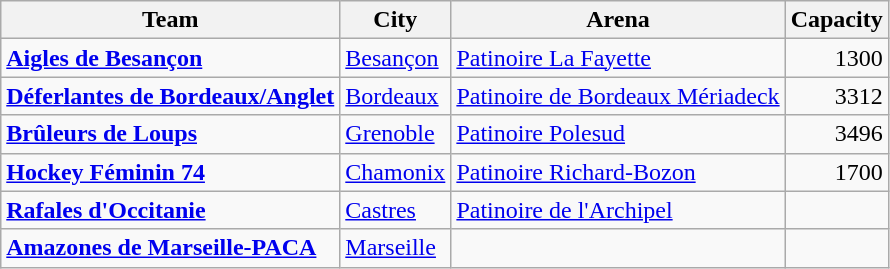<table class="wikitable sortable">
<tr>
<th>Team</th>
<th>City</th>
<th>Arena</th>
<th>Capacity</th>
</tr>
<tr>
<td><strong><a href='#'>Aigles de Besançon</a></strong></td>
<td><a href='#'>Besançon</a></td>
<td><a href='#'>Patinoire La Fayette</a></td>
<td style="text-align:right;">1300</td>
</tr>
<tr>
<td><strong><a href='#'>Déferlantes de Bordeaux/Anglet</a></strong></td>
<td><a href='#'>Bordeaux</a></td>
<td><a href='#'>Patinoire de Bordeaux Mériadeck</a></td>
<td style="text-align:right;">3312</td>
</tr>
<tr>
<td><strong><a href='#'>Brûleurs de Loups</a></strong></td>
<td><a href='#'>Grenoble</a></td>
<td><a href='#'>Patinoire Polesud</a></td>
<td style="text-align:right;">3496</td>
</tr>
<tr>
<td><strong><a href='#'>Hockey Féminin 74</a></strong></td>
<td><a href='#'>Chamonix</a></td>
<td><a href='#'>Patinoire Richard-Bozon</a></td>
<td style="text-align:right;">1700</td>
</tr>
<tr>
<td><strong><a href='#'>Rafales d'Occitanie</a></strong></td>
<td><a href='#'>Castres</a></td>
<td><a href='#'>Patinoire de l'Archipel</a></td>
<td style="text-align:right;"></td>
</tr>
<tr>
<td><strong><a href='#'>Amazones de Marseille-PACA</a></strong></td>
<td><a href='#'>Marseille</a></td>
<td></td>
<td style="text-align:right;"></td>
</tr>
</table>
